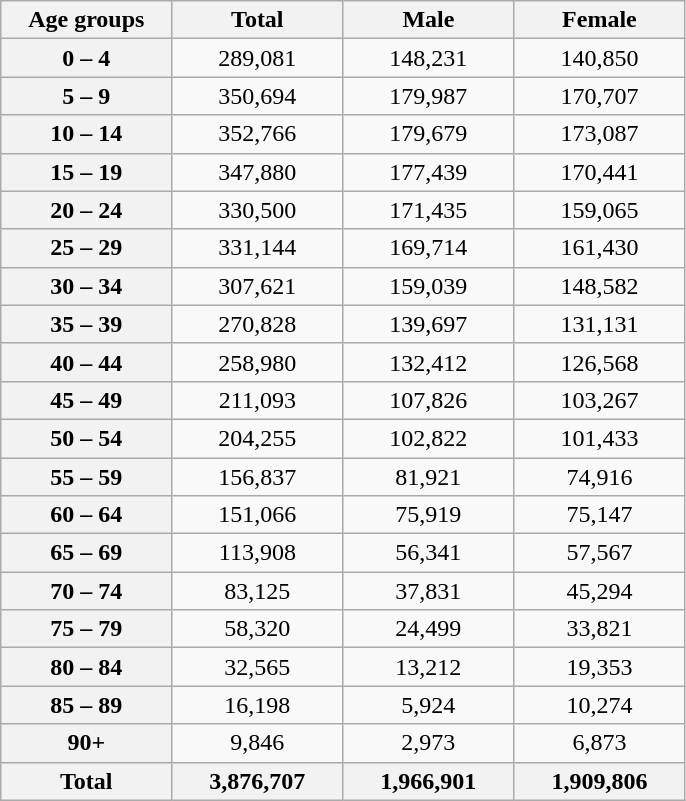<table class="wikitable">
<tr>
<th style="width:80pt;">Age groups</th>
<th style="width:80pt;">Total</th>
<th style="width:80pt;">Male</th>
<th style="width:80pt;">Female</th>
</tr>
<tr>
<th style="width:80pt;">0 – 4</th>
<td style="text-align:center;">289,081</td>
<td style="text-align:center;">148,231</td>
<td style="text-align:center;">140,850</td>
</tr>
<tr>
<th style="width:80pt;">5 – 9</th>
<td style="text-align:center;">350,694</td>
<td style="text-align:center;">179,987</td>
<td style="text-align:center;">170,707</td>
</tr>
<tr>
<th style="width:80pt;">10 – 14</th>
<td style="text-align:center;">352,766</td>
<td style="text-align:center;">179,679</td>
<td style="text-align:center;">173,087</td>
</tr>
<tr>
<th style="width:80pt;">15 – 19</th>
<td style="text-align:center;">347,880</td>
<td style="text-align:center;">177,439</td>
<td style="text-align:center;">170,441</td>
</tr>
<tr>
<th style="width:80pt;">20 – 24</th>
<td style="text-align:center;">330,500</td>
<td style="text-align:center;">171,435</td>
<td style="text-align:center;">159,065</td>
</tr>
<tr>
<th style="width:80pt;">25 – 29</th>
<td style="text-align:center;">331,144</td>
<td style="text-align:center;">169,714</td>
<td style="text-align:center;">161,430</td>
</tr>
<tr>
<th style="width:80pt;">30 – 34</th>
<td style="text-align:center;">307,621</td>
<td style="text-align:center;">159,039</td>
<td style="text-align:center;">148,582</td>
</tr>
<tr>
<th style="width:80pt;">35 – 39</th>
<td style="text-align:center;">270,828</td>
<td style="text-align:center;">139,697</td>
<td style="text-align:center;">131,131</td>
</tr>
<tr>
<th style="width:80pt;">40 – 44</th>
<td style="text-align:center;">258,980</td>
<td style="text-align:center;">132,412</td>
<td style="text-align:center;">126,568</td>
</tr>
<tr>
<th style="width:80pt;">45 – 49</th>
<td style="text-align:center;">211,093</td>
<td style="text-align:center;">107,826</td>
<td style="text-align:center;">103,267</td>
</tr>
<tr>
<th style="width:80pt;">50 – 54</th>
<td style="text-align:center;">204,255</td>
<td style="text-align:center;">102,822</td>
<td style="text-align:center;">101,433</td>
</tr>
<tr>
<th style="width:80pt;">55 – 59</th>
<td style="text-align:center;">156,837</td>
<td style="text-align:center;">81,921</td>
<td style="text-align:center;">74,916</td>
</tr>
<tr>
<th style="width:80pt;">60 – 64</th>
<td style="text-align:center;">151,066</td>
<td style="text-align:center;">75,919</td>
<td style="text-align:center;">75,147</td>
</tr>
<tr>
<th style="width:80pt;">65 – 69</th>
<td style="text-align:center;">113,908</td>
<td style="text-align:center;">56,341</td>
<td style="text-align:center;">57,567</td>
</tr>
<tr>
<th style="width:80pt;">70 – 74</th>
<td style="text-align:center;">83,125</td>
<td style="text-align:center;">37,831</td>
<td style="text-align:center;">45,294</td>
</tr>
<tr>
<th style="width:80pt;">75 – 79</th>
<td style="text-align:center;">58,320</td>
<td style="text-align:center;">24,499</td>
<td style="text-align:center;">33,821</td>
</tr>
<tr>
<th style="width:80pt;">80 – 84</th>
<td style="text-align:center;">32,565</td>
<td style="text-align:center;">13,212</td>
<td style="text-align:center;">19,353</td>
</tr>
<tr>
<th style="width:80pt;">85 – 89</th>
<td style="text-align:center;">16,198</td>
<td style="text-align:center;">5,924</td>
<td style="text-align:center;">10,274</td>
</tr>
<tr>
<th style="width:80pt;">90+</th>
<td style="text-align:center;">9,846</td>
<td style="text-align:center;">2,973</td>
<td style="text-align:center;">6,873</td>
</tr>
<tr>
<th>Total</th>
<th>3,876,707</th>
<th>1,966,901</th>
<th>1,909,806</th>
</tr>
</table>
